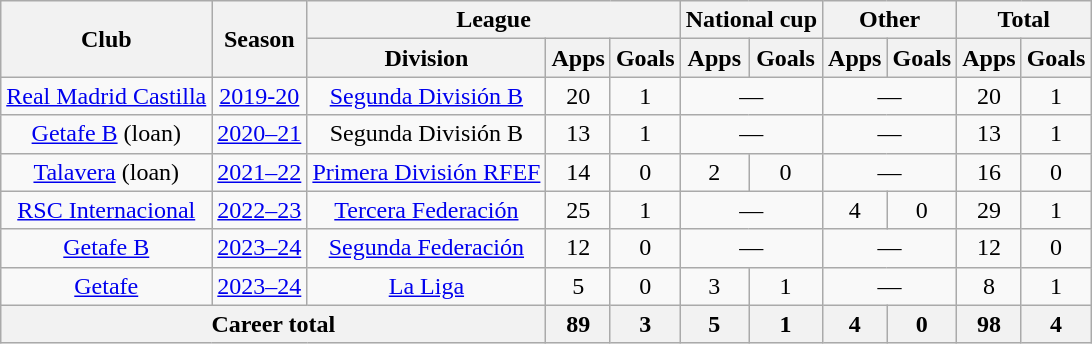<table class="wikitable" style="text-align:center">
<tr>
<th rowspan="2">Club</th>
<th rowspan="2">Season</th>
<th colspan="3">League</th>
<th colspan="2">National cup</th>
<th colspan="2">Other</th>
<th colspan="2">Total</th>
</tr>
<tr>
<th>Division</th>
<th>Apps</th>
<th>Goals</th>
<th>Apps</th>
<th>Goals</th>
<th>Apps</th>
<th>Goals</th>
<th>Apps</th>
<th>Goals</th>
</tr>
<tr>
<td><a href='#'>Real Madrid Castilla</a></td>
<td><a href='#'>2019-20</a></td>
<td><a href='#'>Segunda División B</a></td>
<td>20</td>
<td>1</td>
<td colspan="2">—</td>
<td colspan="2">—</td>
<td>20</td>
<td>1</td>
</tr>
<tr>
<td><a href='#'>Getafe B</a> (loan)</td>
<td><a href='#'>2020–21</a></td>
<td>Segunda División B</td>
<td>13</td>
<td>1</td>
<td colspan="2">—</td>
<td colspan="2">—</td>
<td>13</td>
<td>1</td>
</tr>
<tr>
<td><a href='#'>Talavera</a> (loan)</td>
<td><a href='#'>2021–22</a></td>
<td><a href='#'>Primera División RFEF</a></td>
<td>14</td>
<td>0</td>
<td>2</td>
<td>0</td>
<td colspan="2">—</td>
<td>16</td>
<td>0</td>
</tr>
<tr>
<td><a href='#'>RSC Internacional</a></td>
<td><a href='#'>2022–23</a></td>
<td><a href='#'>Tercera Federación</a></td>
<td>25</td>
<td>1</td>
<td colspan="2">—</td>
<td>4</td>
<td>0</td>
<td>29</td>
<td>1</td>
</tr>
<tr>
<td><a href='#'>Getafe B</a></td>
<td><a href='#'>2023–24</a></td>
<td><a href='#'>Segunda Federación</a></td>
<td>12</td>
<td>0</td>
<td colspan="2">—</td>
<td colspan="2">—</td>
<td>12</td>
<td>0</td>
</tr>
<tr>
<td><a href='#'>Getafe</a></td>
<td><a href='#'>2023–24</a></td>
<td><a href='#'>La Liga</a></td>
<td>5</td>
<td>0</td>
<td>3</td>
<td>1</td>
<td colspan="2">—</td>
<td>8</td>
<td>1</td>
</tr>
<tr>
<th colspan="3">Career total</th>
<th>89</th>
<th>3</th>
<th>5</th>
<th>1</th>
<th>4</th>
<th>0</th>
<th>98</th>
<th>4</th>
</tr>
</table>
